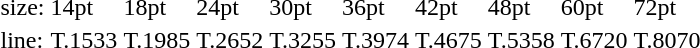<table style="margin-left:40px;">
<tr>
<td>size:</td>
<td>14pt</td>
<td>18pt</td>
<td>24pt</td>
<td>30pt</td>
<td>36pt</td>
<td>42pt</td>
<td>48pt</td>
<td>60pt</td>
<td>72pt</td>
</tr>
<tr>
<td>line:</td>
<td>T.1533</td>
<td>T.1985</td>
<td>T.2652</td>
<td>T.3255</td>
<td>T.3974</td>
<td>T.4675</td>
<td>T.5358</td>
<td>T.6720</td>
<td>T.8070</td>
</tr>
</table>
